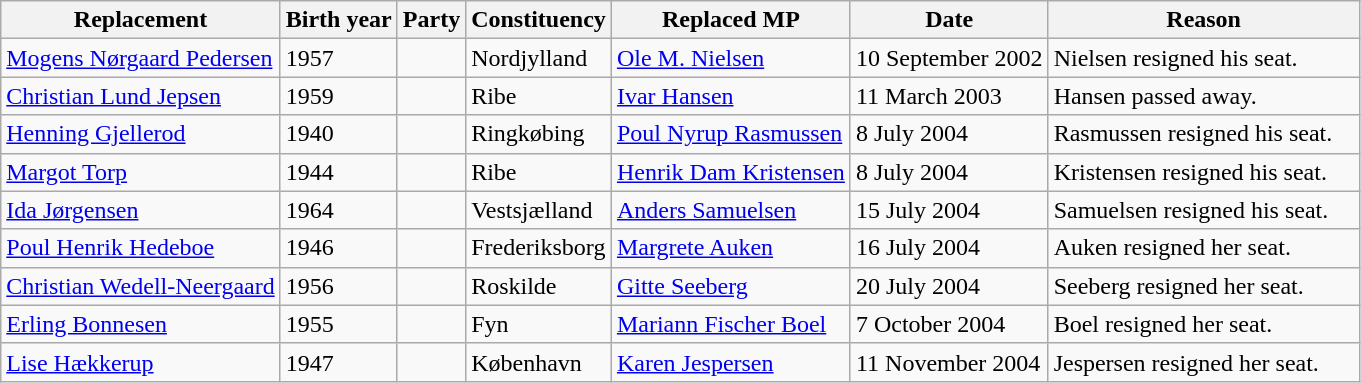<table class="wikitable sortable">
<tr>
<th>Replacement</th>
<th>Birth year</th>
<th>Party</th>
<th>Constituency</th>
<th>Replaced MP</th>
<th>Date</th>
<th width="200px" class="unsortable">Reason</th>
</tr>
<tr>
<td><a href='#'>Mogens Nørgaard Pedersen</a></td>
<td>1957</td>
<td data-sort-value="K" style="text-align: left;"></td>
<td>Nordjylland</td>
<td><a href='#'>Ole M. Nielsen</a></td>
<td>10 September 2002</td>
<td>Nielsen resigned his seat.</td>
</tr>
<tr>
<td><a href='#'>Christian Lund Jepsen</a></td>
<td>1959</td>
<td data-sort-value="V" style="text-align: left;"></td>
<td>Ribe</td>
<td><a href='#'>Ivar Hansen</a></td>
<td>11 March 2003</td>
<td>Hansen passed away.</td>
</tr>
<tr>
<td><a href='#'>Henning Gjellerod</a></td>
<td>1940</td>
<td data-sort-value="A" style="text-align: left;"></td>
<td>Ringkøbing</td>
<td><a href='#'>Poul Nyrup Rasmussen</a></td>
<td>8 July 2004</td>
<td>Rasmussen resigned his seat.</td>
</tr>
<tr>
<td><a href='#'>Margot Torp</a></td>
<td>1944</td>
<td data-sort-value="A" style="text-align: left;"></td>
<td>Ribe</td>
<td><a href='#'>Henrik Dam Kristensen</a></td>
<td>8 July 2004</td>
<td>Kristensen resigned his seat.</td>
</tr>
<tr>
<td><a href='#'>Ida Jørgensen</a></td>
<td>1964</td>
<td data-sort-value="B" style="text-align: left;"></td>
<td>Vestsjælland</td>
<td><a href='#'>Anders Samuelsen</a></td>
<td>15 July 2004</td>
<td>Samuelsen resigned his seat.</td>
</tr>
<tr>
<td><a href='#'>Poul Henrik Hedeboe</a></td>
<td>1946</td>
<td data-sort-value="F" style="text-align: left;"></td>
<td>Frederiksborg</td>
<td><a href='#'>Margrete Auken</a></td>
<td>16 July 2004</td>
<td>Auken resigned her seat.</td>
</tr>
<tr>
<td><a href='#'>Christian Wedell-Neergaard</a></td>
<td>1956</td>
<td data-sort-value="C" style="text-align: left;"></td>
<td>Roskilde</td>
<td><a href='#'>Gitte Seeberg</a></td>
<td>20 July 2004</td>
<td>Seeberg resigned her seat.</td>
</tr>
<tr>
<td><a href='#'>Erling Bonnesen</a></td>
<td>1955</td>
<td data-sort-value="V" style="text-align: left;"></td>
<td>Fyn</td>
<td><a href='#'>Mariann Fischer Boel</a></td>
<td>7 October 2004</td>
<td>Boel resigned her seat.</td>
</tr>
<tr>
<td><a href='#'>Lise Hækkerup</a></td>
<td>1947</td>
<td data-sort-value="V" style="text-align: left;"></td>
<td>København</td>
<td><a href='#'>Karen Jespersen</a></td>
<td>11 November 2004</td>
<td>Jespersen resigned her seat.</td>
</tr>
</table>
